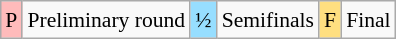<table class="wikitable" style="margin:0.5em auto; font-size:90%; line-height:1.25em; text-align:center;">
<tr>
<td bgcolor="#FFBBBB" align=center>P</td>
<td>Preliminary round</td>
<td bgcolor="#97DEFF" align=center>½</td>
<td>Semifinals</td>
<td bgcolor="#FFDF80" align=center>F</td>
<td>Final</td>
</tr>
</table>
